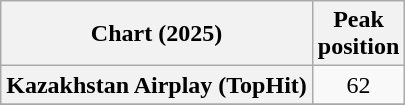<table class="wikitable plainrowheaders" style="text-align:center">
<tr>
<th scope="col">Chart (2025)</th>
<th scope="col">Peak<br>position</th>
</tr>
<tr>
<th scope="row">Kazakhstan Airplay (TopHit)</th>
<td>62</td>
</tr>
<tr>
</tr>
</table>
